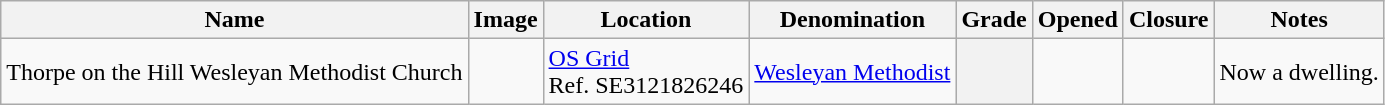<table class="wikitable sortable">
<tr>
<th>Name</th>
<th class="unsortable">Image</th>
<th>Location</th>
<th>Denomination</th>
<th>Grade</th>
<th>Opened</th>
<th>Closure</th>
<th class="unsortable">Notes</th>
</tr>
<tr>
<td>Thorpe on the Hill Wesleyan Methodist Church</td>
<td></td>
<td><a href='#'>OS Grid</a><br>Ref. SE3121826246</td>
<td><a href='#'>Wesleyan Methodist</a></td>
<th></th>
<td></td>
<td></td>
<td>Now a dwelling.</td>
</tr>
</table>
